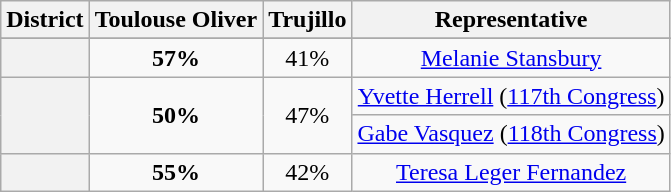<table class=wikitable>
<tr>
<th>District</th>
<th>Toulouse Oliver</th>
<th>Trujillo</th>
<th>Representative</th>
</tr>
<tr align=center>
</tr>
<tr align=center>
<th></th>
<td><strong>57%</strong></td>
<td>41%</td>
<td><a href='#'>Melanie Stansbury</a></td>
</tr>
<tr align=center>
<th rowspan=2 ></th>
<td rowspan=2><strong>50%</strong></td>
<td rowspan=2>47%</td>
<td><a href='#'>Yvette Herrell</a> (<a href='#'>117th Congress</a>)</td>
</tr>
<tr align=center>
<td><a href='#'>Gabe Vasquez</a> (<a href='#'>118th Congress</a>)</td>
</tr>
<tr align=center>
<th></th>
<td><strong>55%</strong></td>
<td>42%</td>
<td><a href='#'>Teresa Leger Fernandez</a></td>
</tr>
</table>
